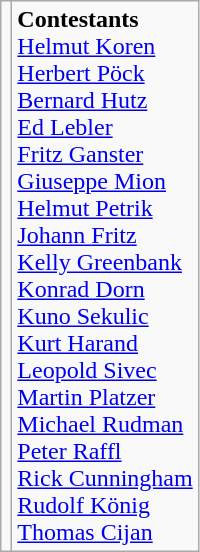<table class="wikitable" style="text-align:center">
<tr>
<td></td>
<td align=left><strong>Contestants</strong><br> <a href='#'>Helmut Koren</a> <br> <a href='#'>Herbert Pöck</a> <br> <a href='#'>Bernard Hutz</a> <br> <a href='#'>Ed Lebler</a> <br> <a href='#'>Fritz Ganster</a> <br> <a href='#'>Giuseppe Mion</a> <br> <a href='#'>Helmut Petrik</a> <br> <a href='#'>Johann Fritz</a> <br> <a href='#'>Kelly Greenbank</a> <br> <a href='#'>Konrad Dorn</a> <br> <a href='#'>Kuno Sekulic</a> <br> <a href='#'>Kurt Harand</a> <br> <a href='#'>Leopold Sivec</a> <br> <a href='#'>Martin Platzer</a> <br> <a href='#'>Michael Rudman</a> <br> <a href='#'>Peter Raffl</a> <br> <a href='#'>Rick Cunningham</a> <br> <a href='#'>Rudolf König</a> <br> <a href='#'>Thomas Cijan</a></td>
</tr>
</table>
